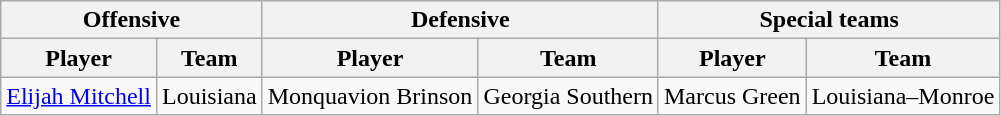<table class="wikitable">
<tr>
<th colspan="2">Offensive</th>
<th colspan="2">Defensive</th>
<th colspan="2">Special teams</th>
</tr>
<tr>
<th>Player</th>
<th>Team</th>
<th>Player</th>
<th>Team</th>
<th>Player</th>
<th>Team</th>
</tr>
<tr>
<td><a href='#'>Elijah Mitchell</a></td>
<td>Louisiana</td>
<td>Monquavion Brinson</td>
<td>Georgia Southern</td>
<td>Marcus Green</td>
<td>Louisiana–Monroe</td>
</tr>
</table>
